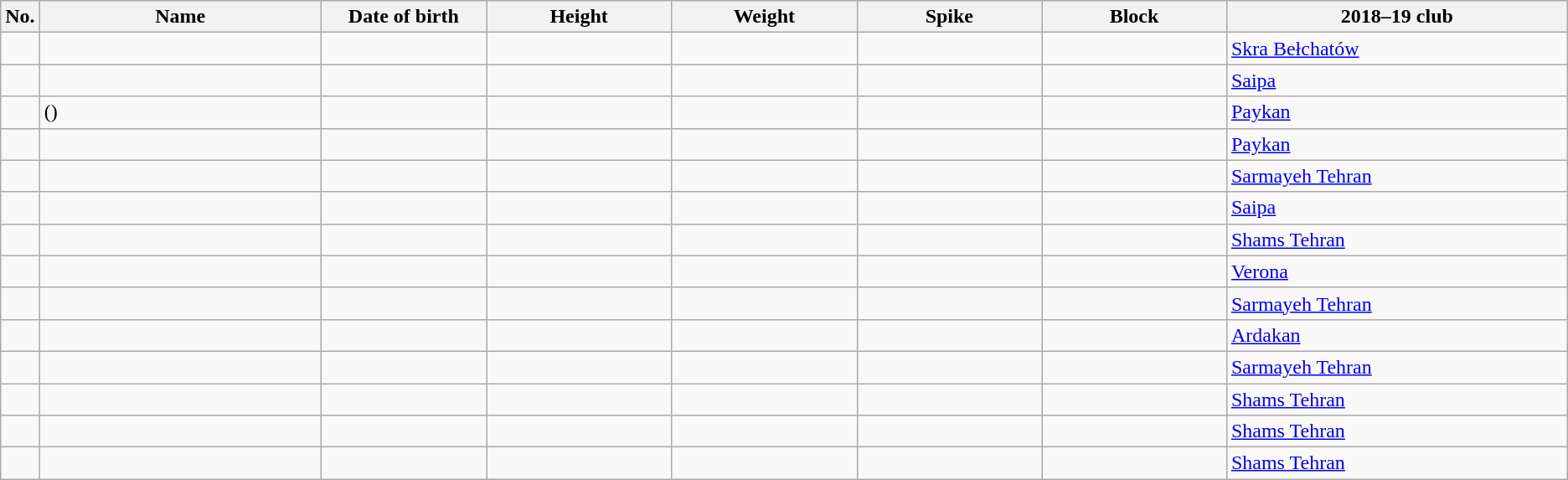<table class="wikitable sortable" style="font-size:100%; text-align:center">
<tr>
<th>No.</th>
<th style="width:14em">Name</th>
<th style="width:8em">Date of birth</th>
<th style="width:9em">Height</th>
<th style="width:9em">Weight</th>
<th style="width:9em">Spike</th>
<th style="width:9em">Block</th>
<th style="width:17em">2018–19 club</th>
</tr>
<tr>
<td></td>
<td style="text-align:left"></td>
<td style="text-align:right"></td>
<td></td>
<td></td>
<td></td>
<td></td>
<td style="text-align:left"> <a href='#'>Skra Bełchatów</a></td>
</tr>
<tr>
<td></td>
<td style="text-align:left"></td>
<td style="text-align:right"></td>
<td></td>
<td></td>
<td></td>
<td></td>
<td style="text-align:left"> <a href='#'>Saipa</a></td>
</tr>
<tr>
<td></td>
<td style="text-align:left"> ()</td>
<td style="text-align:right"></td>
<td></td>
<td></td>
<td></td>
<td></td>
<td style="text-align:left"> <a href='#'>Paykan</a></td>
</tr>
<tr>
<td></td>
<td style="text-align:left"></td>
<td style="text-align:right"></td>
<td></td>
<td></td>
<td></td>
<td></td>
<td style="text-align:left"> <a href='#'>Paykan</a></td>
</tr>
<tr>
<td></td>
<td style="text-align:left"></td>
<td style="text-align:right"></td>
<td></td>
<td></td>
<td></td>
<td></td>
<td style="text-align:left"> <a href='#'>Sarmayeh Tehran</a></td>
</tr>
<tr>
<td></td>
<td style="text-align:left"></td>
<td style="text-align:right"></td>
<td></td>
<td></td>
<td></td>
<td></td>
<td style="text-align:left"> <a href='#'>Saipa</a></td>
</tr>
<tr>
<td></td>
<td style="text-align:left"></td>
<td style="text-align:right"></td>
<td></td>
<td></td>
<td></td>
<td></td>
<td style="text-align:left"> <a href='#'>Shams Tehran</a></td>
</tr>
<tr>
<td></td>
<td style="text-align:left"></td>
<td style="text-align:right"></td>
<td></td>
<td></td>
<td></td>
<td></td>
<td style="text-align:left"> <a href='#'>Verona</a></td>
</tr>
<tr>
<td></td>
<td style="text-align:left"></td>
<td style="text-align:right"></td>
<td></td>
<td></td>
<td></td>
<td></td>
<td style="text-align:left"> <a href='#'>Sarmayeh Tehran</a></td>
</tr>
<tr>
<td></td>
<td style="text-align:left"></td>
<td style="text-align:right"></td>
<td></td>
<td></td>
<td></td>
<td></td>
<td style="text-align:left"> <a href='#'>Ardakan</a></td>
</tr>
<tr>
<td></td>
<td style="text-align:left"></td>
<td style="text-align:right"></td>
<td></td>
<td></td>
<td></td>
<td></td>
<td style="text-align:left"> <a href='#'>Sarmayeh Tehran</a></td>
</tr>
<tr>
<td></td>
<td style="text-align:left"></td>
<td style="text-align:right"></td>
<td></td>
<td></td>
<td></td>
<td></td>
<td style="text-align:left"> <a href='#'>Shams Tehran</a></td>
</tr>
<tr>
<td></td>
<td style="text-align:left"></td>
<td style="text-align:right"></td>
<td></td>
<td></td>
<td></td>
<td></td>
<td style="text-align:left"> <a href='#'>Shams Tehran</a></td>
</tr>
<tr>
<td></td>
<td style="text-align:left"></td>
<td style="text-align:right"></td>
<td></td>
<td></td>
<td></td>
<td></td>
<td style="text-align:left"> <a href='#'>Shams Tehran</a></td>
</tr>
</table>
